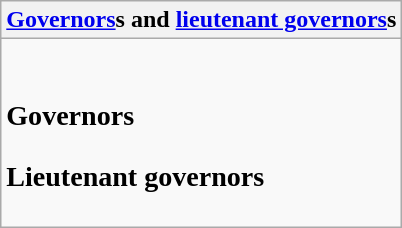<table class="wikitable collapsible collapsed">
<tr>
<th><a href='#'>Governors</a>s and <a href='#'>lieutenant governors</a>s</th>
</tr>
<tr>
<td><br><h3>Governors</h3><h3>Lieutenant governors</h3></td>
</tr>
</table>
